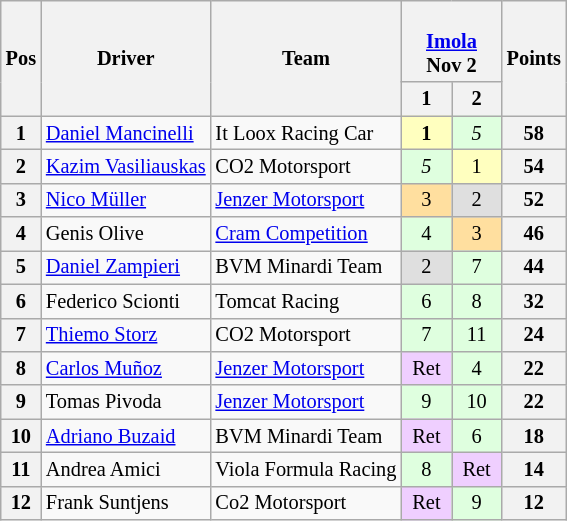<table class="wikitable" style="font-size:85%; text-align: center;">
<tr>
<th rowspan=2>Pos</th>
<th rowspan=2>Driver</th>
<th rowspan=2>Team</th>
<th colspan=2><br><a href='#'>Imola</a><br>Nov 2</th>
<th rowspan=2>Points</th>
</tr>
<tr>
<th width="27">1</th>
<th width="27">2</th>
</tr>
<tr>
<th>1</th>
<td align=left nowrap> <a href='#'>Daniel Mancinelli</a></td>
<td align=left nowrap>It Loox Racing Car</td>
<td style="background:#FFFFBF;"><strong>1</strong></td>
<td style="background:#DFFFDF;"><em>5</em></td>
<th>58</th>
</tr>
<tr>
<th>2</th>
<td align=left nowrap> <a href='#'>Kazim Vasiliauskas</a></td>
<td align=left nowrap>CO2 Motorsport</td>
<td style="background:#DFFFDF;"><em>5</em></td>
<td style="background:#FFFFBF;">1</td>
<th>54</th>
</tr>
<tr>
<th>3</th>
<td align=left nowrap> <a href='#'>Nico Müller</a></td>
<td align=left nowrap><a href='#'>Jenzer Motorsport</a></td>
<td style="background:#FFDF9F;">3</td>
<td style="background:#DFDFDF;">2</td>
<th>52</th>
</tr>
<tr>
<th>4</th>
<td align=left nowrap> Genis Olive</td>
<td align=left nowrap><a href='#'>Cram Competition</a></td>
<td style="background:#DFFFDF;">4</td>
<td style="background:#FFDF9F;">3</td>
<th>46</th>
</tr>
<tr>
<th>5</th>
<td align=left nowrap> <a href='#'>Daniel Zampieri</a></td>
<td align=left nowrap>BVM Minardi Team</td>
<td style="background:#DFDFDF;">2</td>
<td style="background:#DFFFDF;">7</td>
<th>44</th>
</tr>
<tr>
<th>6</th>
<td align=left nowrap> Federico Scionti</td>
<td align=left nowrap>Tomcat Racing</td>
<td style="background:#DFFFDF;">6</td>
<td style="background:#DFFFDF;">8</td>
<th>32</th>
</tr>
<tr>
<th>7</th>
<td align=left nowrap> <a href='#'>Thiemo Storz</a></td>
<td align=left nowrap>CO2 Motorsport</td>
<td style="background:#DFFFDF;">7</td>
<td style="background:#DFFFDF;">11</td>
<th>24</th>
</tr>
<tr>
<th>8</th>
<td align=left nowrap> <a href='#'>Carlos Muñoz</a></td>
<td align=left nowrap><a href='#'>Jenzer Motorsport</a></td>
<td style="background:#EFCFFF;">Ret</td>
<td style="background:#DFFFDF;">4</td>
<th>22</th>
</tr>
<tr>
<th>9</th>
<td align=left nowrap> Tomas Pivoda</td>
<td align=left nowrap><a href='#'>Jenzer Motorsport</a></td>
<td style="background:#DFFFDF;">9</td>
<td style="background:#DFFFDF;">10</td>
<th>22</th>
</tr>
<tr>
<th>10</th>
<td align=left nowrap> <a href='#'>Adriano Buzaid</a></td>
<td align=left nowrap>BVM Minardi Team</td>
<td style="background:#EFCFFF;">Ret</td>
<td style="background:#DFFFDF;">6</td>
<th>18</th>
</tr>
<tr>
<th>11</th>
<td align=left nowrap> Andrea Amici</td>
<td align=left nowrap>Viola Formula Racing</td>
<td style="background:#DFFFDF;">8</td>
<td style="background:#EFCFFF;">Ret</td>
<th>14</th>
</tr>
<tr>
<th>12</th>
<td align=left nowrap> Frank Suntjens</td>
<td align=left nowrap>Co2 Motorsport</td>
<td style="background:#EFCFFF;">Ret</td>
<td style="background:#DFFFDF;">9</td>
<th>12</th>
</tr>
</table>
